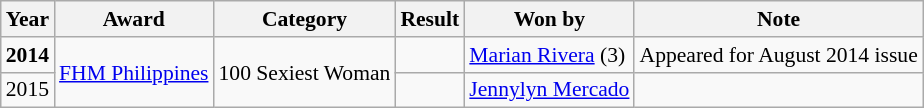<table class="wikitable" style="font-size: 90%;">
<tr>
<th>Year</th>
<th>Award</th>
<th>Category</th>
<th>Result</th>
<th>Won by</th>
<th>Note</th>
</tr>
<tr>
<td><strong>2014</strong></td>
<td rowspan=2><a href='#'>FHM Philippines</a></td>
<td rowspan=2>100 Sexiest Woman</td>
<td></td>
<td><a href='#'>Marian Rivera</a> (3)</td>
<td>Appeared for August 2014 issue</td>
</tr>
<tr>
<td>2015</td>
<td></td>
<td><a href='#'>Jennylyn Mercado</a></td>
<td></td>
</tr>
</table>
